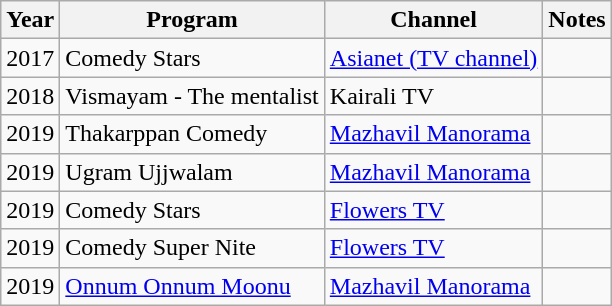<table class="wikitable sortable">
<tr>
<th>Year</th>
<th>Program</th>
<th>Channel</th>
<th>Notes</th>
</tr>
<tr>
<td>2017</td>
<td>Comedy Stars</td>
<td><a href='#'>Asianet (TV channel)</a></td>
<td></td>
</tr>
<tr>
<td>2018</td>
<td>Vismayam - The mentalist</td>
<td>Kairali TV</td>
<td></td>
</tr>
<tr>
<td>2019</td>
<td>Thakarppan Comedy</td>
<td><a href='#'>Mazhavil Manorama</a></td>
<td></td>
</tr>
<tr>
<td>2019</td>
<td>Ugram Ujjwalam</td>
<td><a href='#'>Mazhavil Manorama</a></td>
<td></td>
</tr>
<tr>
<td>2019</td>
<td>Comedy Stars</td>
<td><a href='#'>Flowers TV</a></td>
<td></td>
</tr>
<tr>
<td>2019</td>
<td>Comedy Super Nite</td>
<td><a href='#'>Flowers TV</a></td>
<td></td>
</tr>
<tr>
<td>2019</td>
<td><a href='#'>Onnum Onnum Moonu</a></td>
<td><a href='#'>Mazhavil Manorama</a></td>
</tr>
</table>
